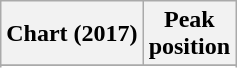<table class="wikitable sortable plainrowheaders" style="text-align:center">
<tr>
<th scope="col">Chart (2017)</th>
<th scope="col">Peak<br>position</th>
</tr>
<tr>
</tr>
<tr>
</tr>
<tr>
</tr>
<tr>
</tr>
</table>
